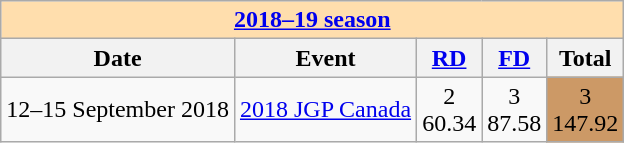<table class="wikitable">
<tr>
<td style="background-color: #ffdead; " colspan=5 align=center><a href='#'><strong>2018–19 season</strong></a></td>
</tr>
<tr>
<th>Date</th>
<th>Event</th>
<th><a href='#'>RD</a></th>
<th><a href='#'>FD</a></th>
<th>Total</th>
</tr>
<tr>
<td>12–15 September 2018</td>
<td><a href='#'>2018 JGP Canada</a></td>
<td align=center>2 <br> 60.34</td>
<td align=center>3 <br> 87.58</td>
<td align=center bgcolor=cc9966>3 <br> 147.92</td>
</tr>
</table>
